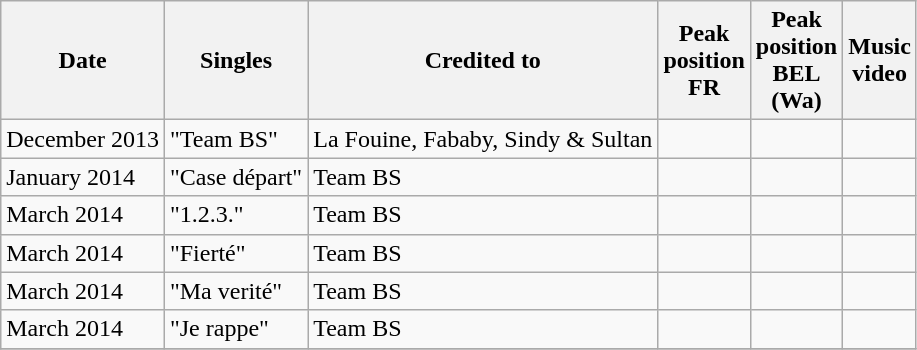<table class="wikitable">
<tr>
<th>Date</th>
<th><strong>Singles</strong></th>
<th><strong>Credited to </strong></th>
<th>Peak<br> position<br> FR <br></th>
<th>Peak<br> position<br> BEL <br>(Wa) <br></th>
<th>Music <br>video</th>
</tr>
<tr>
<td>December 2013</td>
<td>"Team BS"</td>
<td>La Fouine, Fababy, Sindy & Sultan</td>
<td></td>
<td></td>
<td></td>
</tr>
<tr>
<td>January 2014</td>
<td>"Case départ"</td>
<td>Team BS</td>
<td></td>
<td></td>
<td></td>
</tr>
<tr>
<td>March 2014</td>
<td>"1.2.3."</td>
<td>Team BS</td>
<td></td>
<td></td>
<td></td>
</tr>
<tr>
<td>March 2014</td>
<td>"Fierté"</td>
<td>Team BS</td>
<td></td>
<td></td>
<td></td>
</tr>
<tr>
<td>March 2014</td>
<td>"Ma verité"</td>
<td>Team BS</td>
<td></td>
<td></td>
<td></td>
</tr>
<tr>
<td>March 2014</td>
<td>"Je rappe"</td>
<td>Team BS</td>
<td></td>
<td></td>
<td></td>
</tr>
<tr>
</tr>
</table>
